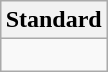<table class="wikitable" style="float: right; width: auto;">
<tr>
<th scope="col">Standard</th>
</tr>
<tr style="font-size: 325%; line-height: 1em; text-align: center; font-family: serif;">
<td></td>
</tr>
</table>
